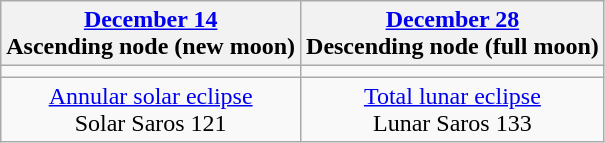<table class="wikitable">
<tr>
<th><a href='#'>December 14</a><br>Ascending node (new moon)</th>
<th><a href='#'>December 28</a><br>Descending node (full moon)</th>
</tr>
<tr>
<td></td>
<td></td>
</tr>
<tr align=center>
<td><a href='#'>Annular solar eclipse</a><br>Solar Saros 121</td>
<td><a href='#'>Total lunar eclipse</a><br>Lunar Saros 133</td>
</tr>
</table>
